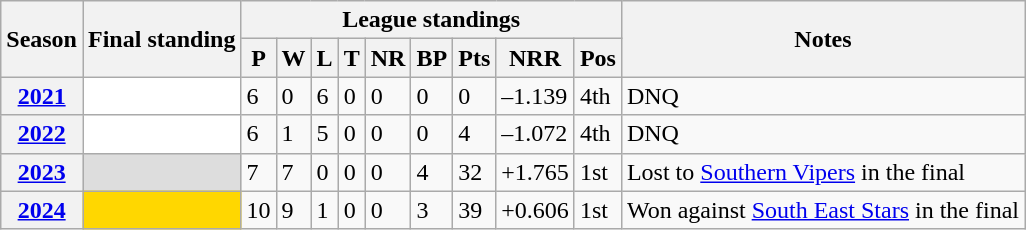<table class="wikitable sortable">
<tr>
<th scope="col" rowspan="2">Season</th>
<th scope="col" rowspan="2">Final standing</th>
<th scope="col" colspan="9">League standings</th>
<th scope="col" rowspan="2">Notes</th>
</tr>
<tr>
<th scope="col">P</th>
<th scope="col">W</th>
<th scope="col">L</th>
<th scope="col">T</th>
<th scope="col">NR</th>
<th scope="col">BP</th>
<th scope="col">Pts</th>
<th scope="col">NRR</th>
<th scope="col">Pos</th>
</tr>
<tr>
<th scope="row"><a href='#'>2021</a></th>
<td style="background: white;"></td>
<td>6</td>
<td>0</td>
<td>6</td>
<td>0</td>
<td>0</td>
<td>0</td>
<td>0</td>
<td>–1.139</td>
<td>4th</td>
<td>DNQ</td>
</tr>
<tr>
<th scope="row"><a href='#'>2022</a></th>
<td style="background: white;"></td>
<td>6</td>
<td>1</td>
<td>5</td>
<td>0</td>
<td>0</td>
<td>0</td>
<td>4</td>
<td>–1.072</td>
<td>4th</td>
<td>DNQ</td>
</tr>
<tr>
<th scope="row"><a href='#'>2023</a></th>
<td style="background: #dddddd;"></td>
<td>7</td>
<td>7</td>
<td>0</td>
<td>0</td>
<td>0</td>
<td>4</td>
<td>32</td>
<td>+1.765</td>
<td>1st</td>
<td>Lost to <a href='#'>Southern Vipers</a> in the final</td>
</tr>
<tr>
<th scope="row"><a href='#'>2024</a></th>
<td style="background: gold;"></td>
<td>10</td>
<td>9</td>
<td>1</td>
<td>0</td>
<td>0</td>
<td>3</td>
<td>39</td>
<td>+0.606</td>
<td>1st</td>
<td>Won against <a href='#'>South East Stars</a> in the final</td>
</tr>
</table>
